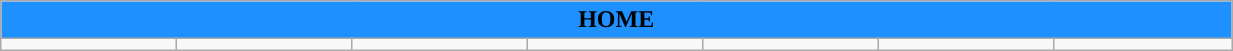<table class="wikitable collapsible collapsed" style="width:65%">
<tr>
<th colspan=12 ! style="color:black; background:dodgerblue">HOME</th>
</tr>
<tr>
<td></td>
<td></td>
<td></td>
<td></td>
<td></td>
<td></td>
<td></td>
</tr>
</table>
